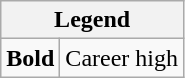<table class="wikitable mw-collapsible">
<tr>
<th colspan="2">Legend</th>
</tr>
<tr>
<td><strong>Bold</strong></td>
<td>Career high</td>
</tr>
</table>
